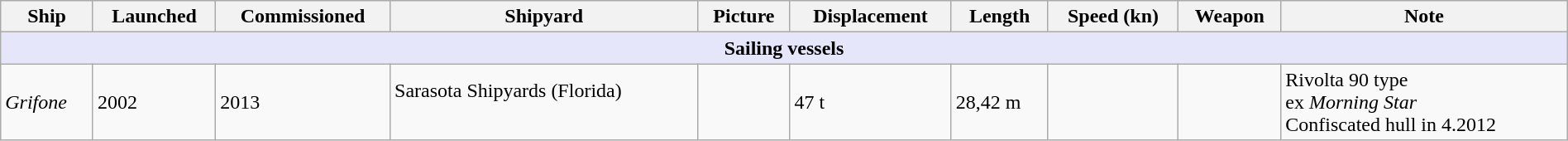<table class="wikitable" style="margin:auto; width:100%;">
<tr>
<th style="text-align: center;">Ship</th>
<th style="text-align: center;">Launched</th>
<th style="text-align: center;">Commissioned</th>
<th style="text-align: center;">Shipyard</th>
<th style="text-align: center;">Picture</th>
<th style="text-align: center;">Displacement</th>
<th style="text-align: center;">Length</th>
<th style="text-align: center;">Speed (kn)</th>
<th style="text-align: center;">Weapon</th>
<th style="text-align: center;">Note</th>
</tr>
<tr>
<th colspan="10" style="background: lavender;">Sailing vessels</th>
</tr>
<tr>
<td><em>Grifone</em></td>
<td>2002</td>
<td>2013</td>
<td>Sarasota Shipyards (Florida)<br><br></td>
<td></td>
<td>47 t</td>
<td>28,42 m</td>
<td></td>
<td></td>
<td>Rivolta 90 type<br>ex <em>Morning Star</em><br>Confiscated hull in 4.2012</td>
</tr>
</table>
